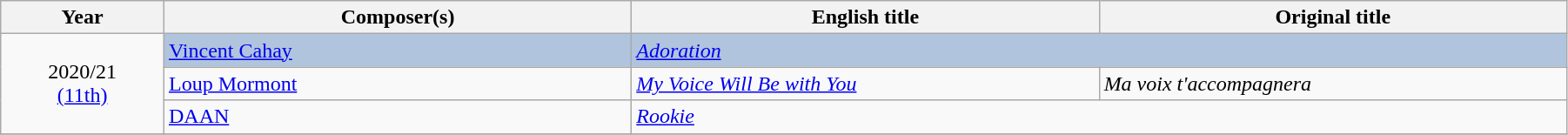<table class="wikitable" width="95%" cellpadding="5">
<tr>
<th width="100"><strong>Year</strong></th>
<th width="300"><strong>Composer(s)</strong></th>
<th width="300"><strong>English title</strong></th>
<th width="300"><strong>Original title</strong></th>
</tr>
<tr>
<td rowspan="3" style="text-align:center;">2020/21<br><a href='#'>(11th)</a></td>
<td style="background:#B0C4DE;"><a href='#'>Vincent Cahay</a></td>
<td style="background:#B0C4DE;" colspan="2"><em><a href='#'>Adoration</a></em></td>
</tr>
<tr>
<td><a href='#'>Loup Mormont</a></td>
<td><em><a href='#'>My Voice Will Be with You</a></em></td>
<td><em>Ma voix t'accompagnera</em></td>
</tr>
<tr>
<td><a href='#'>DAAN</a></td>
<td colspan="2"><em><a href='#'>Rookie</a></em></td>
</tr>
<tr>
</tr>
</table>
